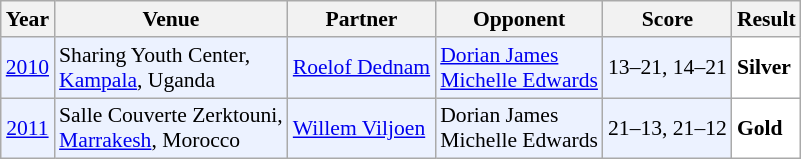<table class="sortable wikitable" style="font-size: 90%;">
<tr>
<th>Year</th>
<th>Venue</th>
<th>Partner</th>
<th>Opponent</th>
<th>Score</th>
<th>Result</th>
</tr>
<tr style="background:#ECF2FF">
<td align="center"><a href='#'>2010</a></td>
<td align="left">Sharing Youth Center,<br><a href='#'>Kampala</a>, Uganda</td>
<td align="left"> <a href='#'>Roelof Dednam</a></td>
<td align="left"> <a href='#'>Dorian James</a><br> <a href='#'>Michelle Edwards</a></td>
<td align="left">13–21, 14–21</td>
<td style="text-align:left; background:white"> <strong>Silver</strong></td>
</tr>
<tr style="background:#ECF2FF">
<td align="center"><a href='#'>2011</a></td>
<td align="left">Salle Couverte Zerktouni,<br><a href='#'>Marrakesh</a>, Morocco</td>
<td align="left"> <a href='#'>Willem Viljoen</a></td>
<td align="left"> Dorian James<br> Michelle Edwards</td>
<td align="left">21–13, 21–12</td>
<td style="text-align:left; background:white"> <strong>Gold</strong></td>
</tr>
</table>
